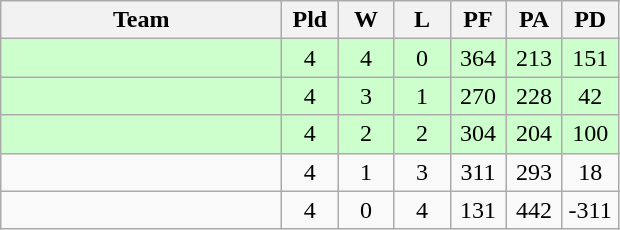<table class="wikitable" style="text-align:center;">
<tr>
<th width=180>Team</th>
<th width=30>Pld</th>
<th width=30>W</th>
<th width=30>L</th>
<th width=30>PF</th>
<th width=30>PA</th>
<th width=30>PD</th>
</tr>
<tr bgcolor="#ccffcc">
<td align=left></td>
<td>4</td>
<td>4</td>
<td>0</td>
<td>364</td>
<td>213</td>
<td>151</td>
</tr>
<tr bgcolor="#ccffcc">
<td align=left></td>
<td>4</td>
<td>3</td>
<td>1</td>
<td>270</td>
<td>228</td>
<td>42</td>
</tr>
<tr bgcolor="#ccffcc">
<td align=left></td>
<td>4</td>
<td>2</td>
<td>2</td>
<td>304</td>
<td>204</td>
<td>100</td>
</tr>
<tr>
<td align=left></td>
<td>4</td>
<td>1</td>
<td>3</td>
<td>311</td>
<td>293</td>
<td>18</td>
</tr>
<tr>
<td align=left></td>
<td>4</td>
<td>0</td>
<td>4</td>
<td>131</td>
<td>442</td>
<td>-311</td>
</tr>
</table>
